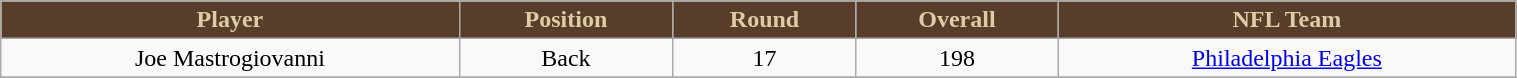<table class="wikitable" width="80%">
<tr align="center"  style="background:#593D2B;color:#DDCCA5;">
<td><strong>Player</strong></td>
<td><strong>Position</strong></td>
<td><strong>Round</strong></td>
<td><strong>Overall</strong></td>
<td><strong>NFL Team</strong></td>
</tr>
<tr align="center" bgcolor="">
<td>Joe Mastrogiovanni</td>
<td>Back</td>
<td>17</td>
<td>198</td>
<td><a href='#'>Philadelphia Eagles</a></td>
</tr>
<tr align="center" bgcolor="">
</tr>
</table>
